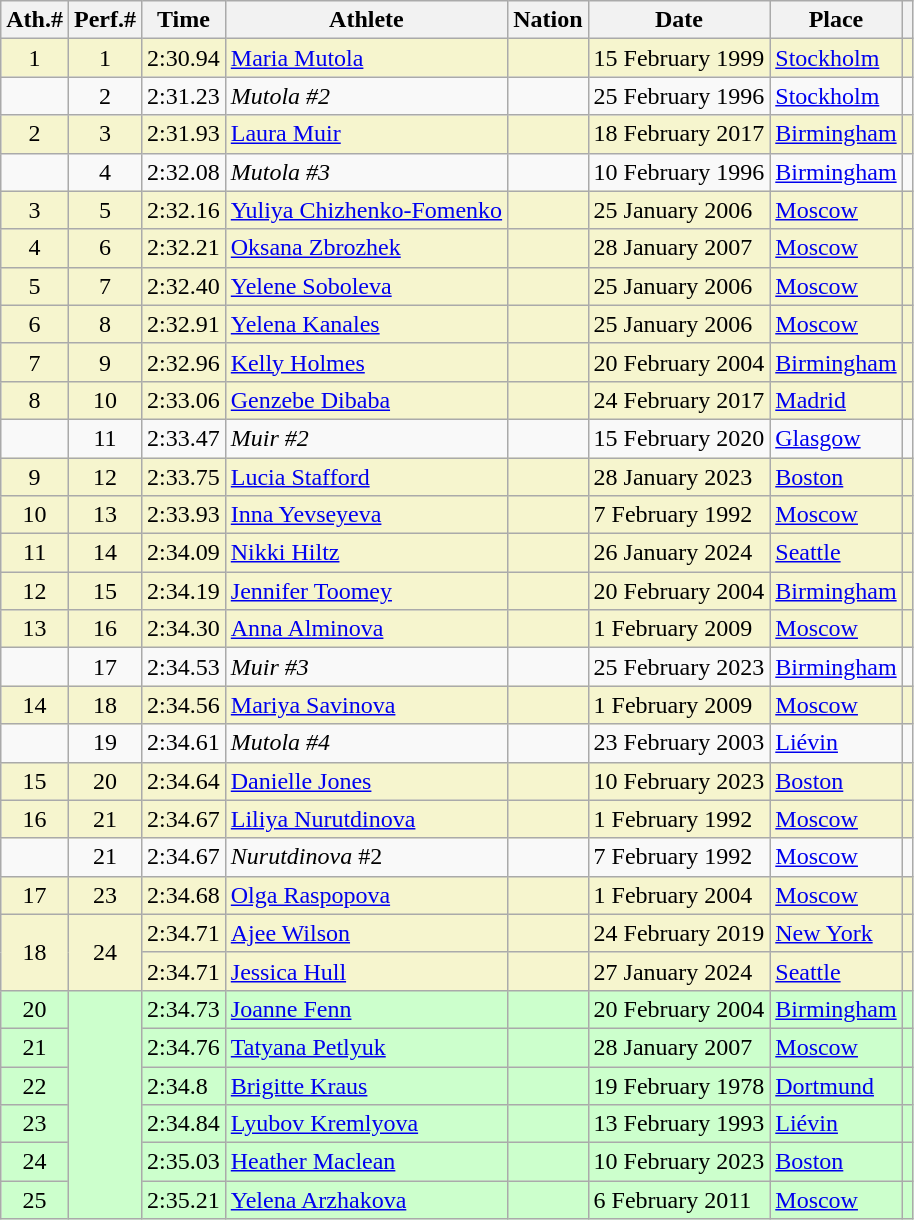<table class="wikitable sortable">
<tr>
<th>Ath.#</th>
<th>Perf.#</th>
<th>Time</th>
<th>Athlete</th>
<th>Nation</th>
<th>Date</th>
<th>Place</th>
<th class="unsortable"></th>
</tr>
<tr bgcolor="#f6F5CE">
<td align="center">1</td>
<td align="center">1</td>
<td>2:30.94</td>
<td><a href='#'>Maria Mutola</a></td>
<td></td>
<td>15 February 1999</td>
<td><a href='#'>Stockholm</a></td>
<td></td>
</tr>
<tr>
<td align="center"></td>
<td align="center">2</td>
<td>2:31.23</td>
<td><em>Mutola #2</em></td>
<td></td>
<td>25 February 1996</td>
<td><a href='#'>Stockholm</a></td>
<td></td>
</tr>
<tr bgcolor="#f6F5CE">
<td align="center">2</td>
<td align="center">3</td>
<td>2:31.93</td>
<td><a href='#'>Laura Muir</a></td>
<td></td>
<td>18 February 2017</td>
<td><a href='#'>Birmingham</a></td>
<td></td>
</tr>
<tr>
<td align="center"></td>
<td align="center">4</td>
<td>2:32.08</td>
<td><em>Mutola #3</em></td>
<td></td>
<td>10 February 1996</td>
<td><a href='#'>Birmingham</a></td>
<td></td>
</tr>
<tr bgcolor="#f6F5CE">
<td align="center">3</td>
<td align="center">5</td>
<td>2:32.16</td>
<td><a href='#'>Yuliya Chizhenko-Fomenko</a></td>
<td></td>
<td>25 January 2006</td>
<td><a href='#'>Moscow</a></td>
<td></td>
</tr>
<tr bgcolor="#f6F5CE">
<td align="center">4</td>
<td align="center">6</td>
<td>2:32.21</td>
<td><a href='#'>Oksana Zbrozhek</a></td>
<td></td>
<td>28 January 2007</td>
<td><a href='#'>Moscow</a></td>
<td></td>
</tr>
<tr bgcolor="#f6F5CE">
<td align="center">5</td>
<td align="center">7</td>
<td>2:32.40</td>
<td><a href='#'>Yelene Soboleva</a></td>
<td></td>
<td>25 January 2006</td>
<td><a href='#'>Moscow</a></td>
<td></td>
</tr>
<tr bgcolor="#f6F5CE">
<td align="center">6</td>
<td align="center">8</td>
<td>2:32.91</td>
<td><a href='#'>Yelena Kanales</a></td>
<td></td>
<td>25 January 2006</td>
<td><a href='#'>Moscow</a></td>
<td></td>
</tr>
<tr bgcolor="#f6F5CE">
<td align="center">7</td>
<td align="center">9</td>
<td>2:32.96</td>
<td><a href='#'>Kelly Holmes</a></td>
<td></td>
<td>20 February 2004</td>
<td><a href='#'>Birmingham</a></td>
<td></td>
</tr>
<tr bgcolor="#f6F5CE">
<td align="center">8</td>
<td align="center">10</td>
<td>2:33.06</td>
<td><a href='#'>Genzebe Dibaba</a></td>
<td></td>
<td>24 February 2017</td>
<td><a href='#'>Madrid</a></td>
<td></td>
</tr>
<tr>
<td align="center"></td>
<td align="center">11</td>
<td>2:33.47</td>
<td><em>Muir #2</em></td>
<td></td>
<td>15 February 2020</td>
<td><a href='#'>Glasgow</a></td>
<td></td>
</tr>
<tr bgcolor="#f6F5CE">
<td align="center">9</td>
<td align="center">12</td>
<td>2:33.75</td>
<td><a href='#'>Lucia Stafford</a></td>
<td></td>
<td>28 January 2023</td>
<td><a href='#'>Boston</a></td>
<td></td>
</tr>
<tr bgcolor="#f6F5CE">
<td align="center">10</td>
<td align="center">13</td>
<td>2:33.93</td>
<td><a href='#'>Inna Yevseyeva</a></td>
<td></td>
<td>7 February 1992</td>
<td><a href='#'>Moscow</a></td>
<td></td>
</tr>
<tr bgcolor="#f6F5CE">
<td align="center">11</td>
<td align="center">14</td>
<td>2:34.09 </td>
<td><a href='#'>Nikki Hiltz</a></td>
<td></td>
<td>26 January 2024</td>
<td><a href='#'>Seattle</a></td>
<td></td>
</tr>
<tr bgcolor="#f6F5CE">
<td align="center">12</td>
<td align="center">15</td>
<td>2:34.19</td>
<td><a href='#'>Jennifer Toomey</a></td>
<td></td>
<td>20 February 2004</td>
<td><a href='#'>Birmingham</a></td>
<td></td>
</tr>
<tr bgcolor="#f6F5CE">
<td align="center">13</td>
<td align="center">16</td>
<td>2:34.30</td>
<td><a href='#'>Anna Alminova</a></td>
<td></td>
<td>1 February 2009</td>
<td><a href='#'>Moscow</a></td>
<td></td>
</tr>
<tr>
<td></td>
<td align="center">17</td>
<td>2:34.53</td>
<td><em>Muir #3</em></td>
<td></td>
<td>25 February 2023</td>
<td><a href='#'>Birmingham</a></td>
<td></td>
</tr>
<tr bgcolor="#f6F5CE">
<td align="center">14</td>
<td align="center">18</td>
<td>2:34.56</td>
<td><a href='#'>Mariya Savinova</a></td>
<td></td>
<td>1 February 2009</td>
<td><a href='#'>Moscow</a></td>
<td></td>
</tr>
<tr>
<td></td>
<td align="center">19</td>
<td>2:34.61</td>
<td><em>Mutola #4</em></td>
<td></td>
<td>23 February 2003</td>
<td><a href='#'>Liévin</a></td>
<td></td>
</tr>
<tr bgcolor="#f6F5CE">
<td align="center">15</td>
<td align="center">20</td>
<td>2:34.64</td>
<td><a href='#'>Danielle Jones</a></td>
<td></td>
<td>10 February 2023</td>
<td><a href='#'>Boston</a></td>
<td></td>
</tr>
<tr bgcolor="#f6F5CE">
<td align="center">16</td>
<td align="center">21</td>
<td>2:34.67</td>
<td><a href='#'>Liliya Nurutdinova</a></td>
<td></td>
<td>1 February 1992</td>
<td><a href='#'>Moscow</a></td>
<td></td>
</tr>
<tr>
<td></td>
<td align="center">21</td>
<td>2:34.67</td>
<td><em>Nurutdinova</em> #2</td>
<td></td>
<td>7 February 1992</td>
<td><a href='#'>Moscow</a></td>
<td></td>
</tr>
<tr bgcolor="#f6F5CE">
<td align="center">17</td>
<td align="center">23</td>
<td>2:34.68</td>
<td><a href='#'>Olga Raspopova</a></td>
<td></td>
<td>1 February 2004</td>
<td><a href='#'>Moscow</a></td>
<td></td>
</tr>
<tr bgcolor="#f6F5CE">
<td rowspan="2" align="center">18</td>
<td rowspan="2" align="center">24</td>
<td>2:34.71</td>
<td><a href='#'>Ajee Wilson</a></td>
<td></td>
<td>24 February 2019</td>
<td><a href='#'>New York</a></td>
<td></td>
</tr>
<tr bgcolor="#f6F5CE">
<td>2:34.71 </td>
<td><a href='#'>Jessica Hull</a></td>
<td></td>
<td>27 January 2024</td>
<td><a href='#'>Seattle</a></td>
<td></td>
</tr>
<tr bgcolor="#CCFFCC">
<td align="center">20</td>
<td rowspan="6"></td>
<td>2:34.73</td>
<td><a href='#'>Joanne Fenn</a></td>
<td></td>
<td>20 February 2004</td>
<td><a href='#'>Birmingham</a></td>
<td></td>
</tr>
<tr bgcolor="#CCFFCC">
<td align="center">21</td>
<td>2:34.76</td>
<td><a href='#'>Tatyana Petlyuk</a></td>
<td></td>
<td>28 January 2007</td>
<td><a href='#'>Moscow</a></td>
<td></td>
</tr>
<tr bgcolor="#CCFFCC">
<td align="center">22</td>
<td>2:34.8 </td>
<td><a href='#'>Brigitte Kraus</a></td>
<td></td>
<td>19 February 1978</td>
<td><a href='#'>Dortmund</a></td>
<td></td>
</tr>
<tr bgcolor="#CCFFCC">
<td align="center">23</td>
<td>2:34.84</td>
<td><a href='#'>Lyubov Kremlyova</a></td>
<td></td>
<td>13 February 1993</td>
<td><a href='#'>Liévin</a></td>
<td></td>
</tr>
<tr bgcolor="#CCFFCC">
<td align="center">24</td>
<td>2:35.03</td>
<td><a href='#'>Heather Maclean</a></td>
<td></td>
<td>10 February 2023</td>
<td><a href='#'>Boston</a></td>
<td></td>
</tr>
<tr bgcolor="#CCFFCC">
<td align="center">25</td>
<td>2:35.21</td>
<td><a href='#'>Yelena Arzhakova</a></td>
<td></td>
<td>6 February 2011</td>
<td><a href='#'>Moscow</a></td>
<td></td>
</tr>
</table>
